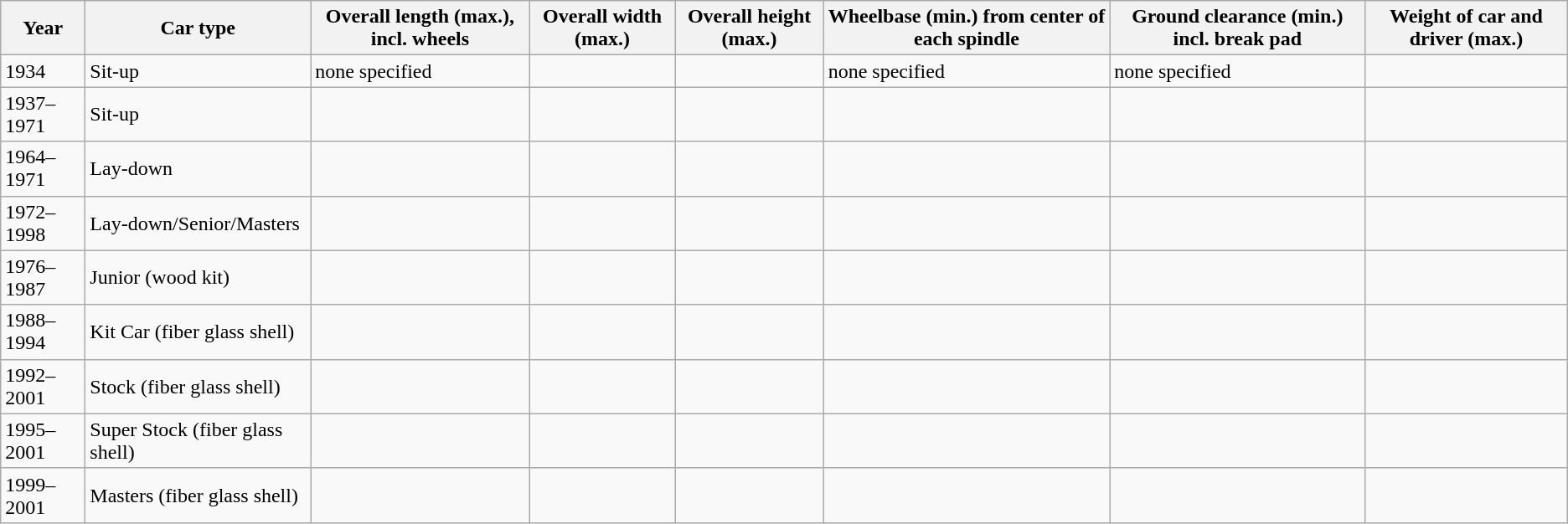<table class="wikitable">
<tr>
<th>Year</th>
<th>Car type</th>
<th>Overall length (max.), incl. wheels</th>
<th>Overall width (max.)</th>
<th>Overall height (max.)</th>
<th>Wheelbase (min.) from center of each spindle</th>
<th>Ground clearance (min.) incl. break pad</th>
<th>Weight of car and driver (max.)</th>
</tr>
<tr>
<td>1934</td>
<td>Sit-up</td>
<td>none specified</td>
<td></td>
<td></td>
<td>none specified</td>
<td>none specified</td>
<td></td>
</tr>
<tr>
<td>1937–1971</td>
<td>Sit-up</td>
<td></td>
<td></td>
<td></td>
<td></td>
<td></td>
<td></td>
</tr>
<tr>
<td>1964–1971</td>
<td>Lay-down</td>
<td></td>
<td></td>
<td></td>
<td></td>
<td></td>
<td></td>
</tr>
<tr>
<td>1972–1998</td>
<td>Lay-down/Senior/Masters</td>
<td></td>
<td></td>
<td></td>
<td></td>
<td></td>
<td></td>
</tr>
<tr>
<td>1976–1987</td>
<td>Junior (wood kit)</td>
<td></td>
<td></td>
<td></td>
<td></td>
<td></td>
<td></td>
</tr>
<tr>
<td>1988–1994</td>
<td>Kit Car (fiber glass shell)</td>
<td></td>
<td></td>
<td></td>
<td></td>
<td></td>
<td></td>
</tr>
<tr>
<td>1992–2001</td>
<td>Stock (fiber glass shell)</td>
<td></td>
<td></td>
<td></td>
<td></td>
<td></td>
<td></td>
</tr>
<tr>
<td>1995–2001</td>
<td>Super Stock (fiber glass shell)</td>
<td></td>
<td></td>
<td></td>
<td></td>
<td></td>
<td></td>
</tr>
<tr>
<td>1999–2001</td>
<td>Masters (fiber glass shell)</td>
<td></td>
<td></td>
<td></td>
<td></td>
<td></td>
<td></td>
</tr>
</table>
